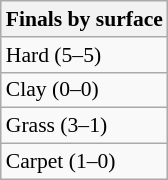<table class=wikitable style=font-size:90%>
<tr>
<th>Finals by surface</th>
</tr>
<tr>
<td>Hard (5–5)</td>
</tr>
<tr>
<td>Clay (0–0)</td>
</tr>
<tr>
<td>Grass (3–1)</td>
</tr>
<tr>
<td>Carpet (1–0)</td>
</tr>
</table>
